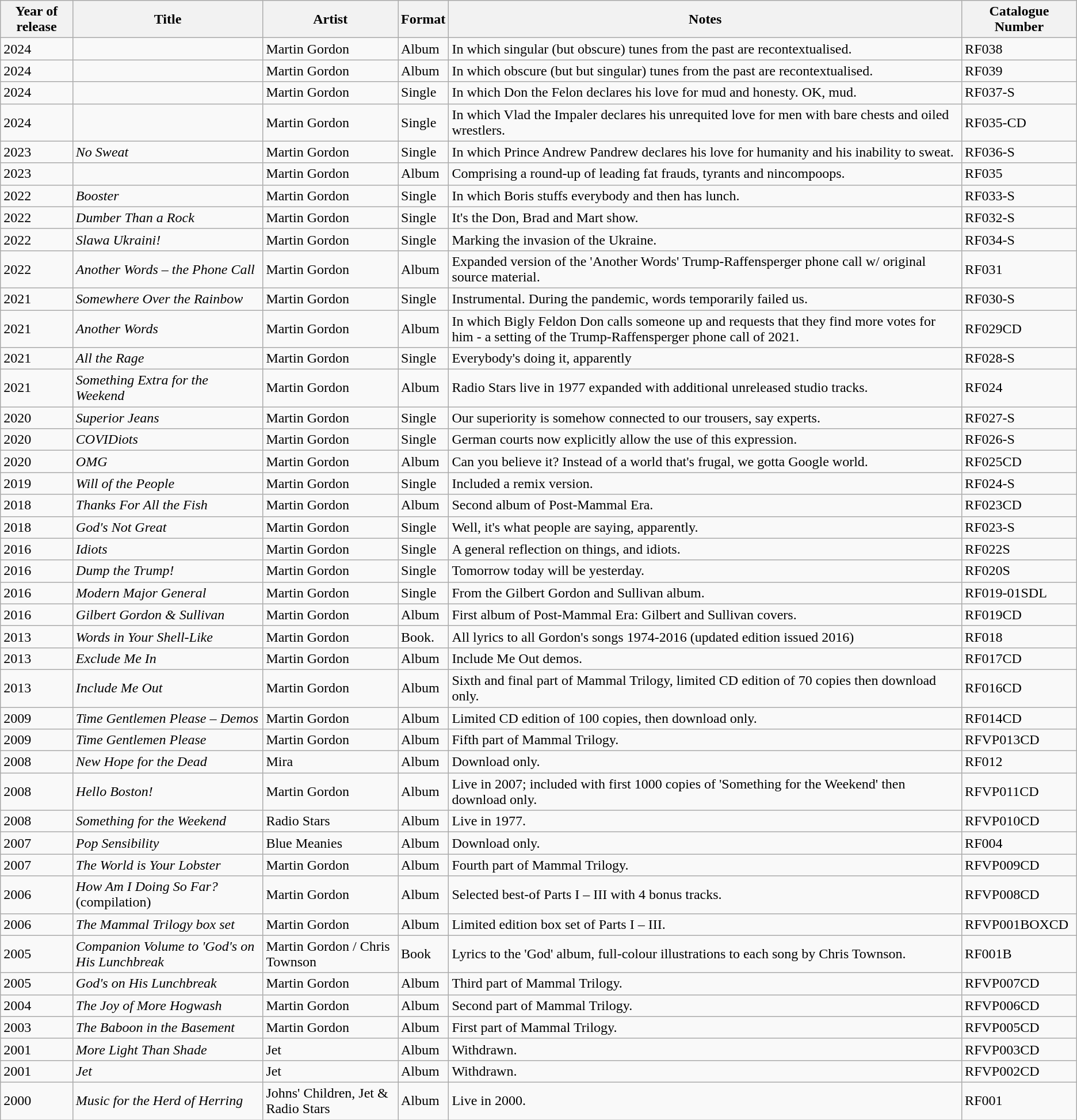<table class="wikitable">
<tr>
<th>Year of release</th>
<th>Title</th>
<th>Artist</th>
<th>Format</th>
<th>Notes</th>
<th>Catalogue Number</th>
</tr>
<tr>
<td>2024</td>
<td><em></em></td>
<td>Martin Gordon</td>
<td>Album</td>
<td>In which singular (but obscure) tunes from the past are recontextualised.</td>
<td>RF038</td>
</tr>
<tr>
<td>2024</td>
<td><em></em></td>
<td>Martin Gordon</td>
<td>Album</td>
<td>In which obscure (but but singular) tunes from the past are recontextualised.</td>
<td>RF039</td>
</tr>
<tr>
<td>2024</td>
<td><em></em></td>
<td>Martin Gordon</td>
<td>Single</td>
<td>In which Don the Felon declares his love for mud and honesty. OK, mud.</td>
<td>RF037-S</td>
</tr>
<tr>
<td>2024</td>
<td><em></em></td>
<td>Martin Gordon</td>
<td>Single</td>
<td>In which Vlad the Impaler declares his unrequited love for men with bare chests and oiled wrestlers.</td>
<td>RF035-CD</td>
</tr>
<tr>
<td>2023</td>
<td><em>No Sweat</em></td>
<td>Martin Gordon</td>
<td>Single</td>
<td>In which Prince Andrew Pandrew declares his love for humanity and his inability to sweat.</td>
<td>RF036-S</td>
</tr>
<tr>
<td>2023</td>
<td><em></em></td>
<td>Martin Gordon</td>
<td>Album</td>
<td>Comprising a round-up of leading fat frauds, tyrants and nincompoops.</td>
<td>RF035</td>
</tr>
<tr>
<td>2022</td>
<td><em>Booster</em></td>
<td>Martin Gordon</td>
<td>Single</td>
<td>In which Boris stuffs everybody and then has lunch.</td>
<td>RF033-S</td>
</tr>
<tr>
<td>2022</td>
<td><em>Dumber Than a Rock</em></td>
<td>Martin Gordon</td>
<td>Single</td>
<td>It's the Don, Brad and Mart show.</td>
<td>RF032-S</td>
</tr>
<tr>
<td>2022</td>
<td><em>Slawa Ukraini!</em></td>
<td>Martin Gordon</td>
<td>Single</td>
<td>Marking the invasion of the Ukraine.</td>
<td>RF034-S</td>
</tr>
<tr>
<td>2022</td>
<td><em>Another Words – the Phone Call</em></td>
<td>Martin Gordon</td>
<td>Album</td>
<td>Expanded version of the 'Another Words' Trump-Raffensperger phone call w/ original source material.</td>
<td>RF031</td>
</tr>
<tr>
<td>2021</td>
<td><em>Somewhere Over the Rainbow</em></td>
<td>Martin Gordon</td>
<td>Single</td>
<td>Instrumental. During the pandemic, words temporarily failed us.</td>
<td>RF030-S</td>
</tr>
<tr>
<td>2021</td>
<td><em>Another Words</em></td>
<td>Martin Gordon</td>
<td>Album</td>
<td>In which Bigly Feldon Don calls someone up and requests that they find more votes for him - a setting of the Trump-Raffensperger phone call of 2021.</td>
<td>RF029CD</td>
</tr>
<tr>
<td>2021</td>
<td><em>All the Rage</em></td>
<td>Martin Gordon</td>
<td>Single</td>
<td>Everybody's doing it, apparently</td>
<td>RF028-S</td>
</tr>
<tr>
<td>2021</td>
<td><em>Something Extra for the Weekend</em></td>
<td>Martin Gordon</td>
<td>Album</td>
<td>Radio Stars live in 1977 expanded with additional unreleased studio tracks.</td>
<td>RF024</td>
</tr>
<tr>
<td>2020</td>
<td><em>Superior Jeans</em></td>
<td>Martin Gordon</td>
<td>Single</td>
<td>Our superiority is somehow connected to our trousers, say experts.</td>
<td>RF027-S</td>
</tr>
<tr>
<td>2020</td>
<td><em>COVIDiots</em></td>
<td>Martin Gordon</td>
<td>Single</td>
<td>German courts now explicitly allow the use of this expression.</td>
<td>RF026-S</td>
</tr>
<tr>
<td>2020</td>
<td><em>OMG</em></td>
<td>Martin Gordon</td>
<td>Album</td>
<td>Can you believe it? Instead of a world that's frugal, we gotta Google world.</td>
<td>RF025CD</td>
</tr>
<tr>
<td>2019</td>
<td><em>Will of the People</em></td>
<td>Martin Gordon</td>
<td>Single</td>
<td>Included a remix version.</td>
<td>RF024-S</td>
</tr>
<tr>
<td>2018</td>
<td><em>Thanks For All the Fish</em></td>
<td>Martin Gordon</td>
<td>Album</td>
<td>Second album of Post-Mammal Era.</td>
<td>RF023CD</td>
</tr>
<tr>
<td>2018</td>
<td><em>God's Not Great</em></td>
<td>Martin Gordon</td>
<td>Single</td>
<td>Well, it's what people are saying, apparently.</td>
<td>RF023-S</td>
</tr>
<tr>
<td>2016</td>
<td><em>Idiots</em></td>
<td>Martin Gordon</td>
<td>Single</td>
<td>A general reflection on things, and idiots.</td>
<td>RF022S</td>
</tr>
<tr>
<td>2016</td>
<td><em>Dump the Trump!</em></td>
<td>Martin Gordon</td>
<td>Single</td>
<td>Tomorrow today will be yesterday.</td>
<td>RF020S</td>
</tr>
<tr>
<td>2016</td>
<td><em>Modern Major General</em></td>
<td>Martin Gordon</td>
<td>Single</td>
<td>From the Gilbert Gordon and Sullivan album.</td>
<td>RF019-01SDL</td>
</tr>
<tr>
<td>2016</td>
<td><em>Gilbert Gordon & Sullivan</em></td>
<td>Martin Gordon</td>
<td>Album</td>
<td>First album of Post-Mammal Era: Gilbert and Sullivan covers.</td>
<td>RF019CD</td>
</tr>
<tr>
<td>2013</td>
<td><em>Words in Your Shell-Like</em></td>
<td>Martin Gordon</td>
<td>Book.</td>
<td>All lyrics to all Gordon's songs 1974-2016 (updated edition issued 2016)</td>
<td>RF018</td>
</tr>
<tr>
<td>2013</td>
<td><em>Exclude Me In</em></td>
<td>Martin Gordon</td>
<td>Album</td>
<td>Include Me Out demos.</td>
<td>RF017CD</td>
</tr>
<tr>
<td>2013</td>
<td><em>Include Me Out</em></td>
<td>Martin Gordon</td>
<td>Album</td>
<td>Sixth and final part of Mammal Trilogy, limited CD edition of 70 copies then download only.</td>
<td>RF016CD</td>
</tr>
<tr>
<td>2009</td>
<td><em>Time Gentlemen Please – Demos</em></td>
<td>Martin Gordon</td>
<td>Album</td>
<td>Limited CD edition of 100 copies, then download only.</td>
<td>RF014CD</td>
</tr>
<tr>
<td>2009</td>
<td><em>Time Gentlemen Please</em></td>
<td>Martin Gordon</td>
<td>Album</td>
<td>Fifth part of Mammal Trilogy.</td>
<td>RFVP013CD</td>
</tr>
<tr>
<td>2008</td>
<td><em>New Hope for the Dead </em></td>
<td>Mira</td>
<td>Album</td>
<td>Download only.</td>
<td>RF012</td>
</tr>
<tr>
<td>2008</td>
<td><em>Hello Boston! </em></td>
<td>Martin Gordon</td>
<td>Album</td>
<td>Live in 2007; included with first 1000 copies of 'Something for the Weekend' then download only.</td>
<td>RFVP011CD</td>
</tr>
<tr>
<td>2008</td>
<td><em>Something for the Weekend</em></td>
<td>Radio Stars</td>
<td>Album</td>
<td>Live in 1977.</td>
<td>RFVP010CD</td>
</tr>
<tr>
<td>2007</td>
<td><em>Pop Sensibility </em></td>
<td>Blue Meanies</td>
<td>Album</td>
<td>Download only.</td>
<td>RF004</td>
</tr>
<tr>
<td>2007</td>
<td><em>The World is Your Lobster</em></td>
<td>Martin Gordon</td>
<td>Album</td>
<td>Fourth part of Mammal Trilogy.</td>
<td>RFVP009CD</td>
</tr>
<tr>
<td>2006</td>
<td><em>How Am I Doing So Far?</em>(compilation)</td>
<td>Martin Gordon</td>
<td>Album</td>
<td>Selected best-of Parts I – III with 4 bonus tracks.</td>
<td>RFVP008CD</td>
</tr>
<tr>
<td>2006</td>
<td><em>The Mammal Trilogy box set</em></td>
<td>Martin Gordon</td>
<td>Album</td>
<td>Limited edition box set of Parts I – III.</td>
<td>RFVP001BOXCD</td>
</tr>
<tr>
<td>2005</td>
<td><em>Companion Volume to 'God's on His Lunchbreak </em></td>
<td>Martin Gordon / Chris Townson</td>
<td>Book</td>
<td>Lyrics to the 'God' album, full-colour illustrations to each song by Chris Townson.</td>
<td>RF001B</td>
</tr>
<tr>
<td>2005</td>
<td><em>God's on His Lunchbreak</em></td>
<td>Martin Gordon</td>
<td>Album</td>
<td>Third part of Mammal Trilogy.</td>
<td>RFVP007CD</td>
</tr>
<tr>
<td>2004</td>
<td><em>The Joy of More Hogwash</em></td>
<td>Martin Gordon</td>
<td>Album</td>
<td>Second part of Mammal Trilogy.</td>
<td>RFVP006CD</td>
</tr>
<tr>
<td>2003</td>
<td><em>The Baboon in the Basement</em></td>
<td>Martin Gordon</td>
<td>Album</td>
<td>First part of Mammal Trilogy.</td>
<td>RFVP005CD</td>
</tr>
<tr>
<td>2001</td>
<td><em>More Light Than Shade</em></td>
<td>Jet</td>
<td>Album</td>
<td>Withdrawn.</td>
<td>RFVP003CD</td>
</tr>
<tr>
<td>2001</td>
<td><em>Jet</em></td>
<td>Jet</td>
<td>Album</td>
<td>Withdrawn.</td>
<td>RFVP002CD</td>
</tr>
<tr>
<td>2000</td>
<td><em>Music for the Herd of Herring</em></td>
<td>Johns' Children, Jet & Radio Stars</td>
<td>Album</td>
<td>Live in 2000.</td>
<td>RF001</td>
</tr>
</table>
